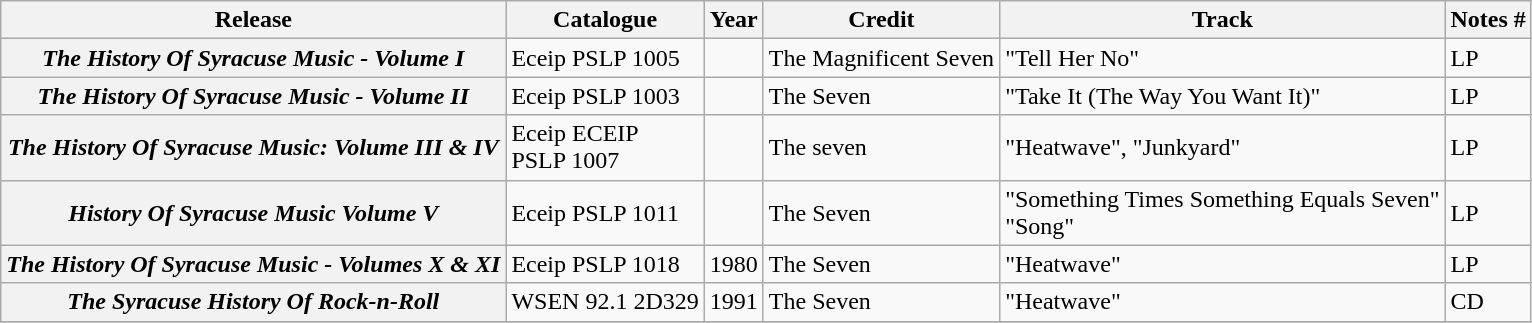<table class="wikitable plainrowheaders sortable">
<tr>
<th scope="col" class="unsortable">Release</th>
<th scope="col">Catalogue</th>
<th scope="col">Year</th>
<th scope="col">Credit</th>
<th scope="col">Track</th>
<th scope="col" class="unsortable">Notes #</th>
</tr>
<tr>
<th scope="row"><em>The History Of Syracuse Music - Volume I</em></th>
<td>Eceip PSLP 1005</td>
<td></td>
<td>The Magnificent Seven</td>
<td>"Tell Her No"</td>
<td>LP</td>
</tr>
<tr>
<th scope="row"><em> The History Of Syracuse Music - Volume II</em></th>
<td>Eceip PSLP 1003</td>
<td></td>
<td>The Seven</td>
<td>"Take It (The Way You Want It)"</td>
<td>LP</td>
</tr>
<tr>
<th scope="row"><em>The History Of Syracuse Music: Volume III & IV</em></th>
<td>Eceip ECEIP<br>PSLP 1007</td>
<td></td>
<td>The seven</td>
<td>"Heatwave", "Junkyard"</td>
<td>LP</td>
</tr>
<tr>
<th scope="row"><em>History Of Syracuse Music Volume V</em></th>
<td>Eceip PSLP 1011</td>
<td></td>
<td>The Seven</td>
<td>"Something Times Something Equals Seven"<br>"Song"</td>
<td>LP</td>
</tr>
<tr>
<th scope="row"><em>The History Of Syracuse Music - Volumes X & XI</em></th>
<td>Eceip PSLP 1018</td>
<td>1980</td>
<td>The Seven</td>
<td>"Heatwave"</td>
<td>LP</td>
</tr>
<tr>
<th scope="row"><em>The Syracuse History Of Rock-n-Roll</em></th>
<td>WSEN 92.1 2D329</td>
<td>1991</td>
<td>The Seven</td>
<td>"Heatwave"</td>
<td>CD</td>
</tr>
<tr>
</tr>
</table>
